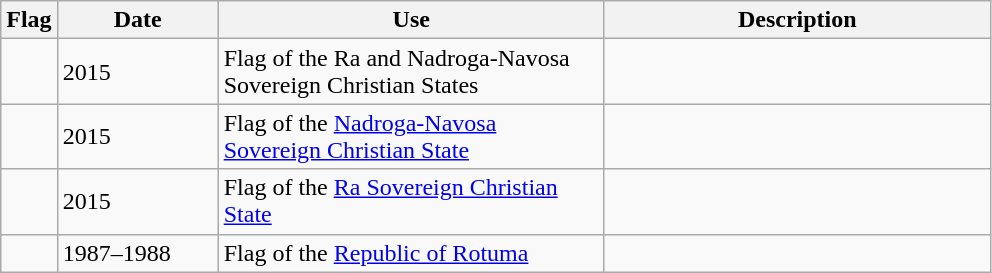<table class="wikitable">
<tr>
<th>Flag</th>
<th style="width:100px;">Date</th>
<th style="width:250px;">Use</th>
<th style="width:250px;">Description</th>
</tr>
<tr>
<td></td>
<td>2015</td>
<td>Flag of the Ra and Nadroga-Navosa Sovereign Christian States</td>
<td></td>
</tr>
<tr>
<td></td>
<td>2015</td>
<td>Flag of the <a href='#'>Nadroga-Navosa Sovereign Christian State</a></td>
<td></td>
</tr>
<tr>
<td></td>
<td>2015</td>
<td>Flag of the <a href='#'>Ra Sovereign Christian State</a></td>
<td></td>
</tr>
<tr>
<td></td>
<td>1987–1988</td>
<td>Flag of the <a href='#'>Republic of Rotuma</a></td>
<td></td>
</tr>
</table>
